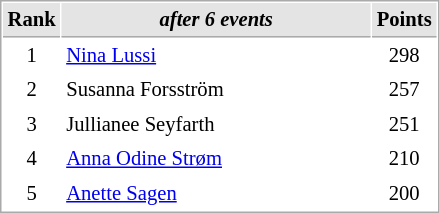<table cellspacing="1" cellpadding="3" style="border:1px solid #aaa; font-size:86%;">
<tr style="background:#e4e4e4;">
<th style="border-bottom:1px solid #aaa; width:10px;">Rank</th>
<th style="border-bottom:1px solid #aaa; width:200px;"><em>after 6 events</em></th>
<th style="border-bottom:1px solid #aaa; width:20px;">Points</th>
</tr>
<tr>
<td align=center>1</td>
<td> <a href='#'>Nina Lussi</a></td>
<td align=center>298</td>
</tr>
<tr>
<td align=center>2</td>
<td> Susanna Forsström</td>
<td align=center>257</td>
</tr>
<tr>
<td align=center>3</td>
<td> Jullianee Seyfarth</td>
<td align=center>251</td>
</tr>
<tr>
<td align=center>4</td>
<td> <a href='#'>Anna Odine Strøm</a></td>
<td align=center>210</td>
</tr>
<tr>
<td align=center>5</td>
<td> <a href='#'>Anette Sagen</a></td>
<td align=center>200</td>
</tr>
</table>
